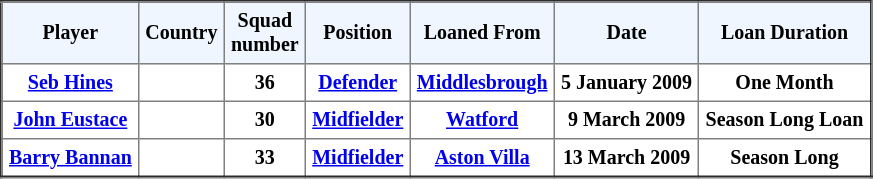<table border="2" cellpadding="4" style="border-collapse:collapse; text-align:center; font-size:smaller;">
<tr style="background:#f0f6ff;">
<th><strong>Player</strong></th>
<th><strong>Country</strong></th>
<th><strong>Squad<br>number</strong></th>
<th><strong>Position</strong></th>
<th><strong>Loaned From</strong></th>
<th><strong>Date</strong></th>
<th><strong>Loan Duration</strong></th>
</tr>
<tr bgcolor="">
<th><a href='#'>Seb Hines</a></th>
<th></th>
<th>36</th>
<th><a href='#'>Defender</a></th>
<th><a href='#'>Middlesbrough</a></th>
<th>5 January 2009</th>
<th>One Month</th>
</tr>
<tr bgcolor="">
<th><a href='#'>John Eustace</a></th>
<th></th>
<th>30</th>
<th><a href='#'>Midfielder</a></th>
<th><a href='#'>Watford</a></th>
<th>9 March 2009</th>
<th>Season Long Loan</th>
</tr>
<tr bgcolor="">
<th><a href='#'>Barry Bannan</a></th>
<th></th>
<th>33</th>
<th><a href='#'>Midfielder</a></th>
<th><a href='#'>Aston Villa</a></th>
<th>13 March 2009</th>
<th>Season Long</th>
</tr>
</table>
